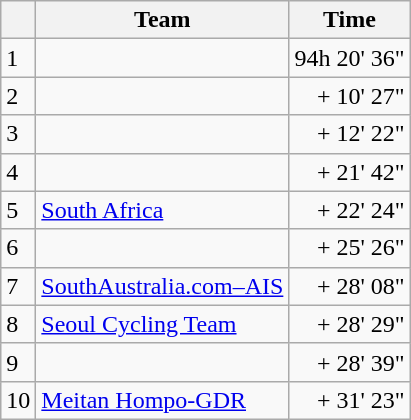<table class=wikitable>
<tr>
<th></th>
<th>Team</th>
<th>Time</th>
</tr>
<tr>
<td>1</td>
<td></td>
<td align=right>94h 20' 36"</td>
</tr>
<tr>
<td>2</td>
<td></td>
<td align=right>+ 10' 27"</td>
</tr>
<tr>
<td>3</td>
<td></td>
<td align=right>+ 12' 22"</td>
</tr>
<tr>
<td>4</td>
<td></td>
<td align=right>+ 21' 42"</td>
</tr>
<tr>
<td>5</td>
<td><a href='#'>South Africa</a></td>
<td align=right>+ 22' 24"</td>
</tr>
<tr>
<td>6</td>
<td></td>
<td align=right>+ 25' 26"</td>
</tr>
<tr>
<td>7</td>
<td><a href='#'>SouthAustralia.com–AIS</a></td>
<td align=right>+ 28' 08"</td>
</tr>
<tr>
<td>8</td>
<td><a href='#'>Seoul Cycling Team</a></td>
<td align=right>+ 28' 29"</td>
</tr>
<tr>
<td>9</td>
<td></td>
<td align=right>+ 28' 39"</td>
</tr>
<tr>
<td>10</td>
<td><a href='#'>Meitan Hompo-GDR</a></td>
<td align=right>+ 31' 23"</td>
</tr>
</table>
